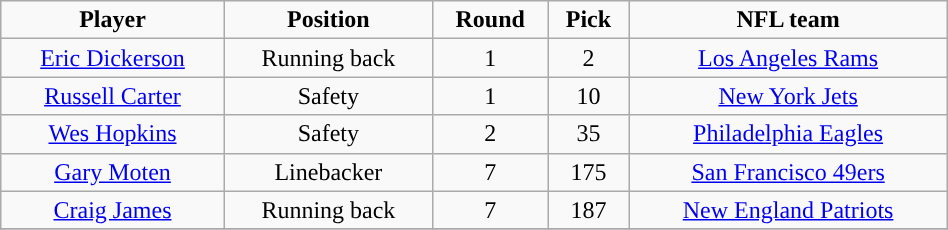<table class="wikitable" width="50%">
<tr style="text-align:center; ">
<td><strong>Player</strong></td>
<td><strong>Position</strong></td>
<td><strong>Round</strong></td>
<td><strong>Pick</strong></td>
<td><strong>NFL team</strong></td>
</tr>
<tr align="center" bgcolor="">
<td><a href='#'>Eric Dickerson</a></td>
<td>Running back</td>
<td>1</td>
<td>2</td>
<td><a href='#'>Los Angeles Rams</a></td>
</tr>
<tr align="center" bgcolor="">
<td><a href='#'>Russell Carter</a></td>
<td>Safety</td>
<td>1</td>
<td>10</td>
<td><a href='#'>New York Jets</a></td>
</tr>
<tr align="center" bgcolor="">
<td><a href='#'>Wes Hopkins</a></td>
<td>Safety</td>
<td>2</td>
<td>35</td>
<td><a href='#'>Philadelphia Eagles</a></td>
</tr>
<tr align="center" bgcolor="">
<td><a href='#'>Gary Moten</a></td>
<td>Linebacker</td>
<td>7</td>
<td>175</td>
<td><a href='#'>San Francisco 49ers</a></td>
</tr>
<tr align="center" bgcolor="">
<td><a href='#'>Craig James</a></td>
<td>Running back</td>
<td>7</td>
<td>187</td>
<td><a href='#'>New England Patriots</a></td>
</tr>
<tr align="center" bgcolor="">
</tr>
</table>
